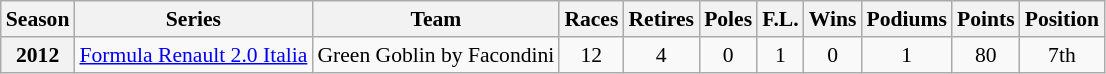<table class="wikitable" style="font-size: 90%; text-align:center">
<tr>
<th>Season</th>
<th>Series</th>
<th>Team</th>
<th>Races</th>
<th>Retires</th>
<th>Poles</th>
<th>F.L.</th>
<th>Wins</th>
<th>Podiums</th>
<th>Points</th>
<th>Position</th>
</tr>
<tr>
<th>2012</th>
<td align=left><a href='#'>Formula Renault 2.0 Italia</a></td>
<td align=left>Green Goblin by Facondini</td>
<td>12</td>
<td>4</td>
<td>0</td>
<td>1</td>
<td>0</td>
<td>1</td>
<td>80</td>
<td>7th</td>
</tr>
</table>
